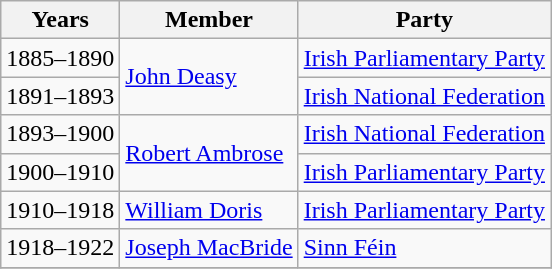<table class="wikitable">
<tr>
<th>Years</th>
<th>Member</th>
<th>Party</th>
</tr>
<tr>
<td>1885–1890</td>
<td rowspan=2><a href='#'>John Deasy</a></td>
<td><a href='#'>Irish Parliamentary Party</a></td>
</tr>
<tr>
<td>1891–1893</td>
<td><a href='#'>Irish National Federation</a></td>
</tr>
<tr>
<td>1893–1900</td>
<td rowspan=2><a href='#'>Robert Ambrose</a></td>
<td><a href='#'>Irish National Federation</a></td>
</tr>
<tr>
<td>1900–1910</td>
<td><a href='#'>Irish Parliamentary Party</a></td>
</tr>
<tr>
<td>1910–1918</td>
<td><a href='#'>William Doris</a></td>
<td><a href='#'>Irish Parliamentary Party</a></td>
</tr>
<tr>
<td>1918–1922</td>
<td><a href='#'>Joseph MacBride</a></td>
<td><a href='#'>Sinn Féin</a></td>
</tr>
<tr>
</tr>
</table>
